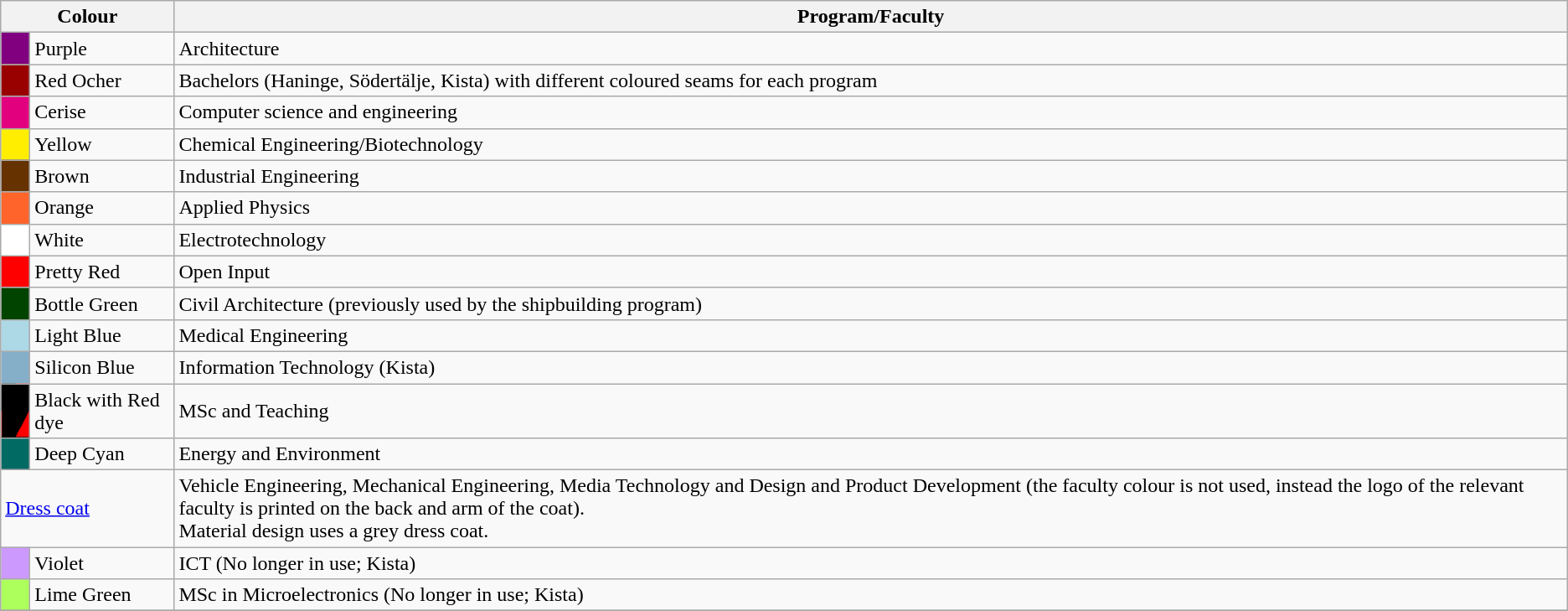<table class=wikitable>
<tr>
<th colspan="2">Colour</th>
<th>Program/Faculty</th>
</tr>
<tr>
<td style="background:#800080"></td>
<td>Purple </td>
<td>Architecture</td>
</tr>
<tr>
<td style="background:#990000"></td>
<td>Red Ocher</td>
<td>Bachelors (Haninge, Södertälje, Kista) with different coloured seams for each program</td>
</tr>
<tr>
<td style="background:#E2007F"></td>
<td>Cerise</td>
<td>Computer science and engineering</td>
</tr>
<tr>
<td style="background:#ffee00"></td>
<td>Yellow </td>
<td>Chemical Engineering/Biotechnology</td>
</tr>
<tr>
<td style="background:#663300"></td>
<td>Brown </td>
<td>Industrial Engineering</td>
</tr>
<tr>
<td style="background:#ff642b"></td>
<td>Orange </td>
<td>Applied Physics</td>
</tr>
<tr>
<td style="background:#ffffff"></td>
<td>White</td>
<td>Electrotechnology</td>
</tr>
<tr>
<td style="background:#FF0000"></td>
<td>Pretty Red </td>
<td>Open Input</td>
</tr>
<tr>
<td style="background:#004400"></td>
<td>Bottle Green </td>
<td>Civil Architecture (previously used by the shipbuilding program)</td>
</tr>
<tr>
<td style="background:lightblue"></td>
<td>Light Blue</td>
<td>Medical Engineering</td>
</tr>
<tr>
<td style="background:#85afc9"></td>
<td>Silicon Blue</td>
<td>Information Technology (Kista)</td>
</tr>
<tr>
<td style="width: 16px; background:linear-gradient(to bottom right, black 75%, red 25%);"></td>
<td>Black with Red dye</td>
<td>MSc and Teaching</td>
</tr>
<tr>
<td style="background:#006A63"></td>
<td>Deep Cyan</td>
<td>Energy and Environment</td>
</tr>
<tr>
<td colspan="2"><a href='#'>Dress coat</a></td>
<td>Vehicle Engineering, Mechanical Engineering, Media Technology and Design and Product Development (the faculty colour is not used, instead the logo of the relevant faculty is printed on the back and arm of the coat).<br>Material design uses a grey dress coat.</td>
</tr>
<tr>
<td style="background:#CC99FF"></td>
<td>Violet</td>
<td>ICT (No longer in use; Kista)</td>
</tr>
<tr>
<td style="background:#adff5c"></td>
<td>Lime Green</td>
<td>MSc in Microelectronics (No longer in use; Kista)</td>
</tr>
<tr>
</tr>
</table>
